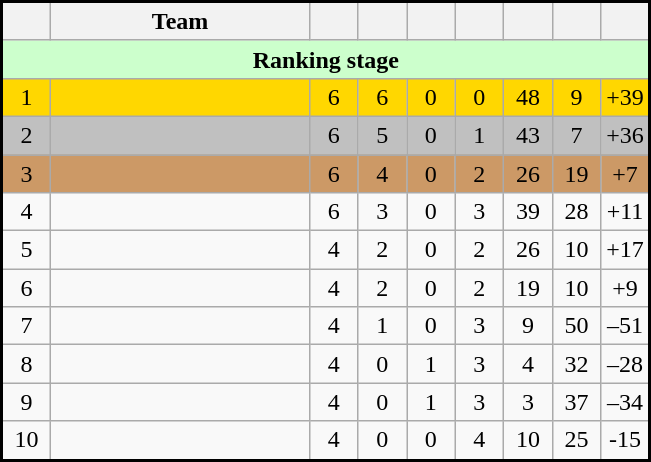<table class="wikitable" style="border: 2px solid black;text-align:center;">
<tr>
<th width="25"></th>
<th width="165">Team</th>
<th width="25"></th>
<th width="25"></th>
<th width="25"></th>
<th width="25"></th>
<th width="25"></th>
<th width="25"></th>
<th width="25"></th>
</tr>
<tr>
<th colspan=10 style="background: #ccffcc;">Ranking stage</th>
</tr>
<tr bgcolor="gold">
<td>1</td>
<td align=left></td>
<td>6</td>
<td>6</td>
<td>0</td>
<td>0</td>
<td>48</td>
<td>9</td>
<td>+39</td>
</tr>
<tr bgcolor="silver">
<td>2</td>
<td align=left></td>
<td>6</td>
<td>5</td>
<td>0</td>
<td>1</td>
<td>43</td>
<td>7</td>
<td>+36</td>
</tr>
<tr>
</tr>
<tr style="background:#cc9966;">
<td>3</td>
<td align=left></td>
<td>6</td>
<td>4</td>
<td>0</td>
<td>2</td>
<td>26</td>
<td>19</td>
<td>+7</td>
</tr>
<tr style=>
<td>4</td>
<td align=left></td>
<td>6</td>
<td>3</td>
<td>0</td>
<td>3</td>
<td>39</td>
<td>28</td>
<td>+11</td>
</tr>
<tr>
<td>5</td>
<td align=left></td>
<td>4</td>
<td>2</td>
<td>0</td>
<td>2</td>
<td>26</td>
<td>10</td>
<td>+17</td>
</tr>
<tr>
<td>6</td>
<td align=left></td>
<td>4</td>
<td>2</td>
<td>0</td>
<td>2</td>
<td>19</td>
<td>10</td>
<td>+9</td>
</tr>
<tr>
<td>7</td>
<td align=left></td>
<td>4</td>
<td>1</td>
<td>0</td>
<td>3</td>
<td>9</td>
<td>50</td>
<td>–51</td>
</tr>
<tr>
<td>8</td>
<td align=left></td>
<td>4</td>
<td>0</td>
<td>1</td>
<td>3</td>
<td>4</td>
<td>32</td>
<td>–28</td>
</tr>
<tr>
<td>9</td>
<td align=left></td>
<td>4</td>
<td>0</td>
<td>1</td>
<td>3</td>
<td>3</td>
<td>37</td>
<td>–34</td>
</tr>
<tr>
<td>10</td>
<td align=left></td>
<td>4</td>
<td>0</td>
<td>0</td>
<td>4</td>
<td>10</td>
<td>25</td>
<td>-15</td>
</tr>
</table>
